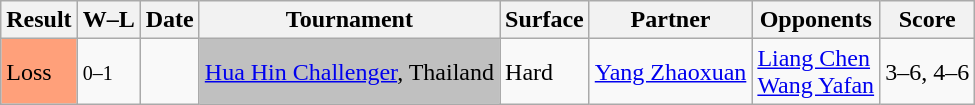<table class="sortable wikitable">
<tr>
<th>Result</th>
<th class="unsortable">W–L</th>
<th>Date</th>
<th>Tournament</th>
<th>Surface</th>
<th>Partner</th>
<th>Opponents</th>
<th class="unsortable">Score</th>
</tr>
<tr>
<td style="background:#ffa07a;">Loss</td>
<td><small>0–1</small></td>
<td><a href='#'></a></td>
<td bgcolor=silver><a href='#'>Hua Hin Challenger</a>, Thailand</td>
<td>Hard</td>
<td> <a href='#'>Yang Zhaoxuan</a></td>
<td> <a href='#'>Liang Chen</a> <br>  <a href='#'>Wang Yafan</a></td>
<td>3–6, 4–6</td>
</tr>
</table>
